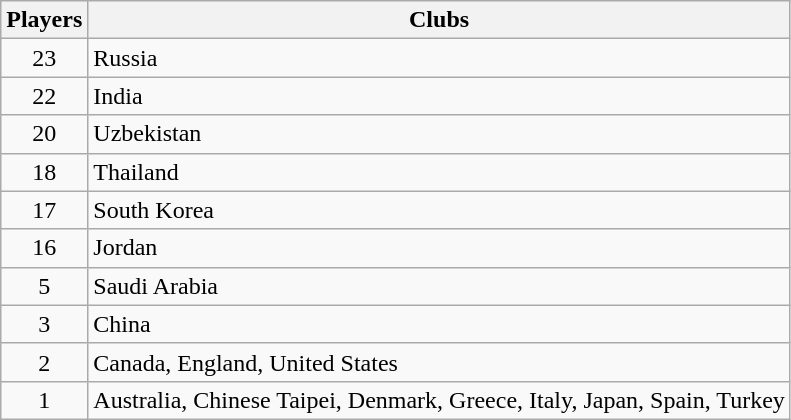<table class="wikitable">
<tr>
<th>Players</th>
<th>Clubs</th>
</tr>
<tr>
<td align="center">23</td>
<td> Russia</td>
</tr>
<tr>
<td align="center">22</td>
<td> India</td>
</tr>
<tr>
<td align="center">20</td>
<td> Uzbekistan</td>
</tr>
<tr>
<td align="center">18</td>
<td> Thailand</td>
</tr>
<tr>
<td align="center">17</td>
<td> South Korea</td>
</tr>
<tr>
<td align="center">16</td>
<td> Jordan</td>
</tr>
<tr>
<td align="center">5</td>
<td> Saudi Arabia</td>
</tr>
<tr>
<td align="center">3</td>
<td> China</td>
</tr>
<tr>
<td align="center">2</td>
<td> Canada,  England,  United States</td>
</tr>
<tr>
<td align="center">1</td>
<td> Australia,  Chinese Taipei,  Denmark,  Greece,  Italy,  Japan,  Spain,  Turkey</td>
</tr>
</table>
